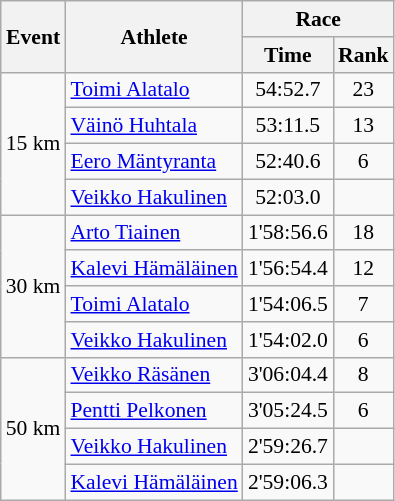<table class="wikitable" border="1" style="font-size:90%">
<tr>
<th rowspan=2>Event</th>
<th rowspan=2>Athlete</th>
<th colspan=2>Race</th>
</tr>
<tr>
<th>Time</th>
<th>Rank</th>
</tr>
<tr>
<td rowspan=4>15 km</td>
<td><a href='#'>Toimi Alatalo</a></td>
<td align=center>54:52.7</td>
<td align=center>23</td>
</tr>
<tr>
<td><a href='#'>Väinö Huhtala</a></td>
<td align=center>53:11.5</td>
<td align=center>13</td>
</tr>
<tr>
<td><a href='#'>Eero Mäntyranta</a></td>
<td align=center>52:40.6</td>
<td align=center>6</td>
</tr>
<tr>
<td><a href='#'>Veikko Hakulinen</a></td>
<td align=center>52:03.0</td>
<td align=center></td>
</tr>
<tr>
<td rowspan=4>30 km</td>
<td><a href='#'>Arto Tiainen</a></td>
<td align=center>1'58:56.6</td>
<td align=center>18</td>
</tr>
<tr>
<td><a href='#'>Kalevi Hämäläinen</a></td>
<td align=center>1'56:54.4</td>
<td align=center>12</td>
</tr>
<tr>
<td><a href='#'>Toimi Alatalo</a></td>
<td align=center>1'54:06.5</td>
<td align=center>7</td>
</tr>
<tr>
<td><a href='#'>Veikko Hakulinen</a></td>
<td align=center>1'54:02.0</td>
<td align=center>6</td>
</tr>
<tr>
<td rowspan=4>50 km</td>
<td><a href='#'>Veikko Räsänen</a></td>
<td align=center>3'06:04.4</td>
<td align=center>8</td>
</tr>
<tr>
<td><a href='#'>Pentti Pelkonen</a></td>
<td align=center>3'05:24.5</td>
<td align=center>6</td>
</tr>
<tr>
<td><a href='#'>Veikko Hakulinen</a></td>
<td align=center>2'59:26.7</td>
<td align=center></td>
</tr>
<tr>
<td><a href='#'>Kalevi Hämäläinen</a></td>
<td align=center>2'59:06.3</td>
<td align=center></td>
</tr>
</table>
